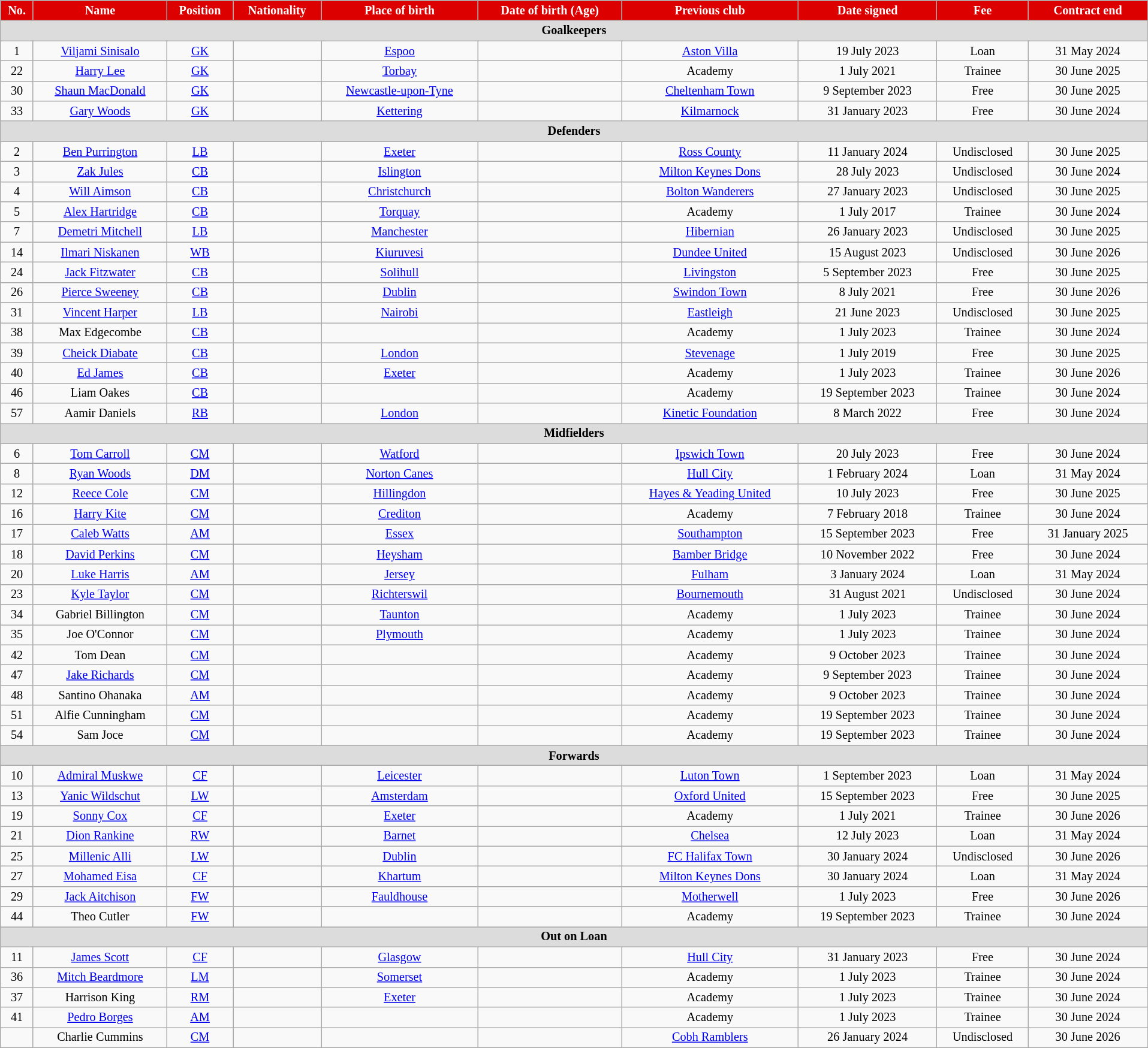<table class="wikitable" style="text-align:center; font-size:84.5%; width:101%;">
<tr>
<th style="color:white; background:#d00; text-align:center;">No.</th>
<th style="color:white; background:#d00; text-align:center;">Name</th>
<th style="color:white; background:#d00; text-align:center;">Position</th>
<th style="color:white; background:#d00; text-align:center;">Nationality</th>
<th style="color:white; background:#d00; text-align:center;">Place of birth</th>
<th style="color:white; background:#d00; text-align:center;">Date of birth (Age)</th>
<th style="color:white; background:#d00; text-align:center;">Previous club</th>
<th style="color:white; background:#d00; text-align:center;">Date signed</th>
<th style="color:white; background:#d00; text-align:center;">Fee</th>
<th style="color:white; background:#d00; text-align:center;">Contract end</th>
</tr>
<tr>
<th colspan="14" style="background:#dcdcdc; tepxt-align:center;">Goalkeepers</th>
</tr>
<tr>
<td>1</td>
<td><a href='#'>Viljami Sinisalo</a></td>
<td><a href='#'>GK</a></td>
<td></td>
<td><a href='#'>Espoo</a></td>
<td></td>
<td><a href='#'>Aston Villa</a></td>
<td>19 July 2023</td>
<td>Loan</td>
<td>31 May 2024</td>
</tr>
<tr>
<td>22</td>
<td><a href='#'>Harry Lee</a></td>
<td><a href='#'>GK</a></td>
<td></td>
<td><a href='#'>Torbay</a></td>
<td></td>
<td>Academy</td>
<td>1 July 2021</td>
<td>Trainee</td>
<td>30 June 2025</td>
</tr>
<tr>
<td>30</td>
<td><a href='#'>Shaun MacDonald</a></td>
<td><a href='#'>GK</a></td>
<td></td>
<td><a href='#'>Newcastle-upon-Tyne</a></td>
<td></td>
<td><a href='#'>Cheltenham Town</a></td>
<td>9 September 2023</td>
<td>Free</td>
<td>30 June 2025</td>
</tr>
<tr>
<td>33</td>
<td><a href='#'>Gary Woods</a></td>
<td><a href='#'>GK</a></td>
<td></td>
<td><a href='#'>Kettering</a></td>
<td></td>
<td> <a href='#'>Kilmarnock</a></td>
<td>31 January 2023</td>
<td>Free</td>
<td>30 June 2024</td>
</tr>
<tr>
<th colspan="14" style="background:#dcdcdc; tepxt-align:center;">Defenders</th>
</tr>
<tr>
<td>2</td>
<td><a href='#'>Ben Purrington</a></td>
<td><a href='#'>LB</a></td>
<td></td>
<td><a href='#'>Exeter</a></td>
<td></td>
<td> <a href='#'>Ross County</a></td>
<td>11 January 2024</td>
<td>Undisclosed</td>
<td>30 June 2025</td>
</tr>
<tr>
<td>3</td>
<td><a href='#'>Zak Jules</a></td>
<td><a href='#'>CB</a></td>
<td></td>
<td> <a href='#'>Islington</a></td>
<td></td>
<td><a href='#'>Milton Keynes Dons</a></td>
<td>28 July 2023</td>
<td>Undisclosed</td>
<td>30 June 2024</td>
</tr>
<tr>
<td>4</td>
<td><a href='#'>Will Aimson</a></td>
<td><a href='#'>CB</a></td>
<td></td>
<td><a href='#'>Christchurch</a></td>
<td></td>
<td><a href='#'>Bolton Wanderers</a></td>
<td>27 January 2023</td>
<td>Undisclosed</td>
<td>30 June 2025</td>
</tr>
<tr>
<td>5</td>
<td><a href='#'>Alex Hartridge</a></td>
<td><a href='#'>CB</a></td>
<td></td>
<td><a href='#'>Torquay</a></td>
<td></td>
<td>Academy</td>
<td>1 July 2017</td>
<td>Trainee</td>
<td>30 June 2024</td>
</tr>
<tr>
<td>7</td>
<td><a href='#'>Demetri Mitchell</a></td>
<td><a href='#'>LB</a></td>
<td></td>
<td><a href='#'>Manchester</a></td>
<td></td>
<td> <a href='#'>Hibernian</a></td>
<td>26 January 2023</td>
<td>Undisclosed</td>
<td>30 June 2025</td>
</tr>
<tr>
<td>14</td>
<td><a href='#'>Ilmari Niskanen</a></td>
<td><a href='#'>WB</a></td>
<td></td>
<td><a href='#'>Kiuruvesi</a></td>
<td></td>
<td> <a href='#'>Dundee United</a></td>
<td>15 August 2023</td>
<td>Undisclosed</td>
<td>30 June 2026</td>
</tr>
<tr>
<td>24</td>
<td><a href='#'>Jack Fitzwater</a></td>
<td><a href='#'>CB</a></td>
<td></td>
<td><a href='#'>Solihull</a></td>
<td></td>
<td> <a href='#'>Livingston</a></td>
<td>5 September 2023</td>
<td>Free</td>
<td>30 June 2025</td>
</tr>
<tr>
<td>26</td>
<td><a href='#'>Pierce Sweeney</a></td>
<td><a href='#'>CB</a></td>
<td></td>
<td><a href='#'>Dublin</a></td>
<td></td>
<td><a href='#'>Swindon Town</a></td>
<td>8 July 2021</td>
<td>Free</td>
<td>30 June 2026</td>
</tr>
<tr>
<td>31</td>
<td><a href='#'>Vincent Harper</a></td>
<td><a href='#'>LB</a></td>
<td></td>
<td><a href='#'>Nairobi</a></td>
<td></td>
<td><a href='#'>Eastleigh</a></td>
<td>21 June 2023</td>
<td>Undisclosed</td>
<td>30 June 2025</td>
</tr>
<tr>
<td>38</td>
<td>Max Edgecombe</td>
<td><a href='#'>CB</a></td>
<td></td>
<td></td>
<td></td>
<td>Academy</td>
<td>1 July 2023</td>
<td>Trainee</td>
<td>30 June 2024</td>
</tr>
<tr>
<td>39</td>
<td><a href='#'>Cheick Diabate</a></td>
<td><a href='#'>CB</a></td>
<td></td>
<td><a href='#'>London</a></td>
<td></td>
<td><a href='#'>Stevenage</a></td>
<td>1 July 2019</td>
<td>Free</td>
<td>30 June 2025</td>
</tr>
<tr>
<td>40</td>
<td><a href='#'>Ed James</a></td>
<td><a href='#'>CB</a></td>
<td></td>
<td> <a href='#'>Exeter</a></td>
<td></td>
<td>Academy</td>
<td>1 July 2023</td>
<td>Trainee</td>
<td>30 June 2026</td>
</tr>
<tr>
<td>46</td>
<td>Liam Oakes</td>
<td><a href='#'>CB</a></td>
<td></td>
<td></td>
<td></td>
<td>Academy</td>
<td>19 September 2023</td>
<td>Trainee</td>
<td>30 June 2024</td>
</tr>
<tr>
<td>57</td>
<td>Aamir Daniels</td>
<td><a href='#'>RB</a></td>
<td></td>
<td> <a href='#'>London</a></td>
<td></td>
<td><a href='#'>Kinetic Foundation</a></td>
<td>8 March 2022</td>
<td>Free</td>
<td>30 June 2024</td>
</tr>
<tr>
<th colspan="14" style="background:#dcdcdc; tepxt-align:center;">Midfielders</th>
</tr>
<tr>
<td>6</td>
<td><a href='#'>Tom Carroll</a></td>
<td><a href='#'>CM</a></td>
<td></td>
<td><a href='#'>Watford</a></td>
<td></td>
<td><a href='#'>Ipswich Town</a></td>
<td>20 July 2023</td>
<td>Free</td>
<td>30 June 2024</td>
</tr>
<tr>
<td>8</td>
<td><a href='#'>Ryan Woods</a></td>
<td><a href='#'>DM</a></td>
<td></td>
<td><a href='#'>Norton Canes</a></td>
<td></td>
<td><a href='#'>Hull City</a></td>
<td>1 February 2024</td>
<td>Loan</td>
<td>31 May 2024</td>
</tr>
<tr>
<td>12</td>
<td><a href='#'>Reece Cole</a></td>
<td><a href='#'>CM</a></td>
<td></td>
<td><a href='#'>Hillingdon</a></td>
<td></td>
<td><a href='#'>Hayes & Yeading United</a></td>
<td>10 July 2023</td>
<td>Free</td>
<td>30 June 2025</td>
</tr>
<tr>
<td>16</td>
<td><a href='#'>Harry Kite</a></td>
<td><a href='#'>CM</a></td>
<td></td>
<td><a href='#'>Crediton</a></td>
<td></td>
<td>Academy</td>
<td>7 February 2018</td>
<td>Trainee</td>
<td>30 June 2024</td>
</tr>
<tr>
<td>17</td>
<td><a href='#'>Caleb Watts</a></td>
<td><a href='#'>AM</a></td>
<td></td>
<td> <a href='#'>Essex</a></td>
<td></td>
<td><a href='#'>Southampton</a></td>
<td>15 September 2023</td>
<td>Free</td>
<td>31 January 2025</td>
</tr>
<tr>
<td>18</td>
<td><a href='#'>David Perkins</a></td>
<td><a href='#'>CM</a></td>
<td></td>
<td><a href='#'>Heysham</a></td>
<td></td>
<td><a href='#'>Bamber Bridge</a></td>
<td>10 November 2022</td>
<td>Free</td>
<td>30 June 2024</td>
</tr>
<tr>
<td>20</td>
<td><a href='#'>Luke Harris</a></td>
<td><a href='#'>AM</a></td>
<td></td>
<td> <a href='#'>Jersey</a></td>
<td></td>
<td><a href='#'>Fulham</a></td>
<td>3 January 2024</td>
<td>Loan</td>
<td>31 May 2024</td>
</tr>
<tr>
<td>23</td>
<td><a href='#'>Kyle Taylor</a></td>
<td><a href='#'>CM</a></td>
<td></td>
<td><a href='#'>Richterswil</a></td>
<td></td>
<td><a href='#'>Bournemouth</a></td>
<td>31 August 2021</td>
<td>Undisclosed</td>
<td>30 June 2024</td>
</tr>
<tr>
<td>34</td>
<td>Gabriel Billington</td>
<td><a href='#'>CM</a></td>
<td></td>
<td><a href='#'>Taunton</a></td>
<td></td>
<td>Academy</td>
<td>1 July 2023</td>
<td>Trainee</td>
<td>30 June 2024</td>
</tr>
<tr>
<td>35</td>
<td>Joe O'Connor</td>
<td><a href='#'>CM</a></td>
<td></td>
<td><a href='#'>Plymouth</a></td>
<td></td>
<td>Academy</td>
<td>1 July 2023</td>
<td>Trainee</td>
<td>30 June 2024</td>
</tr>
<tr>
<td>42</td>
<td>Tom Dean</td>
<td><a href='#'>CM</a></td>
<td></td>
<td></td>
<td></td>
<td>Academy</td>
<td>9 October 2023</td>
<td>Trainee</td>
<td>30 June 2024</td>
</tr>
<tr>
<td>47</td>
<td><a href='#'>Jake Richards</a></td>
<td><a href='#'>CM</a></td>
<td></td>
<td></td>
<td></td>
<td>Academy</td>
<td>9 September 2023</td>
<td>Trainee</td>
<td>30 June 2024</td>
</tr>
<tr>
<td>48</td>
<td>Santino Ohanaka</td>
<td><a href='#'>AM</a></td>
<td></td>
<td></td>
<td></td>
<td>Academy</td>
<td>9 October 2023</td>
<td>Trainee</td>
<td>30 June 2024</td>
</tr>
<tr>
<td>51</td>
<td>Alfie Cunningham</td>
<td><a href='#'>CM</a></td>
<td></td>
<td></td>
<td></td>
<td>Academy</td>
<td>19 September 2023</td>
<td>Trainee</td>
<td>30 June 2024</td>
</tr>
<tr>
<td>54</td>
<td>Sam Joce</td>
<td><a href='#'>CM</a></td>
<td></td>
<td></td>
<td></td>
<td>Academy</td>
<td>19 September 2023</td>
<td>Trainee</td>
<td>30 June 2024</td>
</tr>
<tr>
<th colspan="14" style="background:#dcdcdc; tepxt-align:center;">Forwards</th>
</tr>
<tr>
<td>10</td>
<td><a href='#'>Admiral Muskwe</a></td>
<td><a href='#'>CF</a></td>
<td></td>
<td> <a href='#'>Leicester</a></td>
<td></td>
<td><a href='#'>Luton Town</a></td>
<td>1 September 2023</td>
<td>Loan</td>
<td>31 May 2024</td>
</tr>
<tr>
<td>13</td>
<td><a href='#'>Yanic Wildschut</a></td>
<td><a href='#'>LW</a></td>
<td></td>
<td> <a href='#'>Amsterdam</a></td>
<td></td>
<td><a href='#'>Oxford United</a></td>
<td>15 September 2023</td>
<td>Free</td>
<td>30 June 2025</td>
</tr>
<tr>
<td>19</td>
<td><a href='#'>Sonny Cox</a></td>
<td><a href='#'>CF</a></td>
<td></td>
<td><a href='#'>Exeter</a></td>
<td></td>
<td>Academy</td>
<td>1 July 2021</td>
<td>Trainee</td>
<td>30 June 2026</td>
</tr>
<tr>
<td>21</td>
<td><a href='#'>Dion Rankine</a></td>
<td><a href='#'>RW</a></td>
<td></td>
<td><a href='#'>Barnet</a></td>
<td></td>
<td><a href='#'>Chelsea</a></td>
<td>12 July 2023</td>
<td>Loan</td>
<td>31 May 2024</td>
</tr>
<tr>
<td>25</td>
<td><a href='#'>Millenic Alli</a></td>
<td><a href='#'>LW</a></td>
<td></td>
<td><a href='#'>Dublin</a></td>
<td></td>
<td><a href='#'>FC Halifax Town</a></td>
<td>30 January 2024</td>
<td>Undisclosed</td>
<td>30 June 2026</td>
</tr>
<tr>
<td>27</td>
<td><a href='#'>Mohamed Eisa</a></td>
<td><a href='#'>CF</a></td>
<td></td>
<td><a href='#'>Khartum</a></td>
<td></td>
<td><a href='#'>Milton Keynes Dons</a></td>
<td>30 January 2024</td>
<td>Loan</td>
<td>31 May 2024</td>
</tr>
<tr>
<td>29</td>
<td><a href='#'>Jack Aitchison</a></td>
<td><a href='#'>FW</a></td>
<td></td>
<td><a href='#'>Fauldhouse</a></td>
<td></td>
<td> <a href='#'>Motherwell</a></td>
<td>1 July 2023</td>
<td>Free</td>
<td>30 June 2026</td>
</tr>
<tr>
<td>44</td>
<td>Theo Cutler</td>
<td><a href='#'>FW</a></td>
<td></td>
<td></td>
<td></td>
<td>Academy</td>
<td>19 September 2023</td>
<td>Trainee</td>
<td>30 June 2024</td>
</tr>
<tr>
<th colspan="14" style="background:#dcdcdc; tepxt-align:center;">Out on Loan</th>
</tr>
<tr>
<td>11</td>
<td><a href='#'>James Scott</a></td>
<td><a href='#'>CF</a></td>
<td></td>
<td><a href='#'>Glasgow</a></td>
<td></td>
<td><a href='#'>Hull City</a></td>
<td>31 January 2023</td>
<td>Free</td>
<td>30 June 2024</td>
</tr>
<tr>
<td>36</td>
<td><a href='#'>Mitch Beardmore</a></td>
<td><a href='#'>LM</a></td>
<td></td>
<td><a href='#'>Somerset</a></td>
<td></td>
<td>Academy</td>
<td>1 July 2023</td>
<td>Trainee</td>
<td>30 June 2024</td>
</tr>
<tr>
<td>37</td>
<td>Harrison King</td>
<td><a href='#'>RM</a></td>
<td></td>
<td><a href='#'>Exeter</a></td>
<td></td>
<td>Academy</td>
<td>1 July 2023</td>
<td>Trainee</td>
<td>30 June 2024</td>
</tr>
<tr>
<td>41</td>
<td><a href='#'>Pedro Borges</a></td>
<td><a href='#'>AM</a></td>
<td></td>
<td></td>
<td></td>
<td>Academy</td>
<td>1 July 2023</td>
<td>Trainee</td>
<td>30 June 2024</td>
</tr>
<tr>
<td></td>
<td>Charlie Cummins</td>
<td><a href='#'>CM</a></td>
<td></td>
<td></td>
<td></td>
<td> <a href='#'>Cobh Ramblers</a></td>
<td>26 January 2024</td>
<td>Undisclosed</td>
<td>30 June 2026</td>
</tr>
</table>
